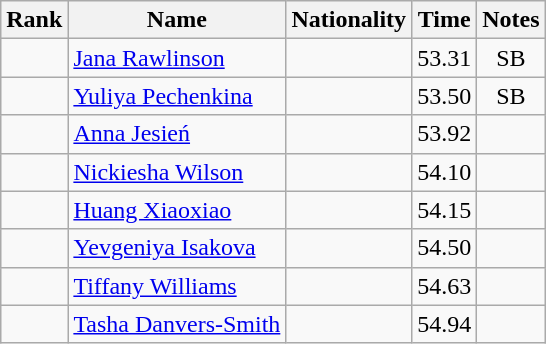<table class="wikitable sortable" style="text-align:center">
<tr>
<th>Rank</th>
<th>Name</th>
<th>Nationality</th>
<th>Time</th>
<th>Notes</th>
</tr>
<tr>
<td></td>
<td align=left><a href='#'>Jana Rawlinson</a></td>
<td align=left></td>
<td>53.31</td>
<td>SB</td>
</tr>
<tr>
<td></td>
<td align=left><a href='#'>Yuliya Pechenkina</a></td>
<td align=left></td>
<td>53.50</td>
<td>SB</td>
</tr>
<tr>
<td></td>
<td align=left><a href='#'>Anna Jesień</a></td>
<td align=left></td>
<td>53.92</td>
<td></td>
</tr>
<tr>
<td></td>
<td align=left><a href='#'>Nickiesha Wilson</a></td>
<td align=left></td>
<td>54.10</td>
<td></td>
</tr>
<tr>
<td></td>
<td align=left><a href='#'>Huang Xiaoxiao</a></td>
<td align=left></td>
<td>54.15</td>
<td></td>
</tr>
<tr>
<td></td>
<td align=left><a href='#'>Yevgeniya Isakova</a></td>
<td align=left></td>
<td>54.50</td>
<td></td>
</tr>
<tr>
<td></td>
<td align=left><a href='#'>Tiffany Williams</a></td>
<td align=left></td>
<td>54.63</td>
<td></td>
</tr>
<tr>
<td></td>
<td align=left><a href='#'>Tasha Danvers-Smith</a></td>
<td align=left></td>
<td>54.94</td>
<td></td>
</tr>
</table>
